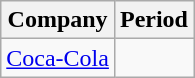<table class="wikitable">
<tr>
<th>Company</th>
<th>Period</th>
</tr>
<tr>
<td><a href='#'>Coca-Cola</a></td>
<td></td>
</tr>
</table>
